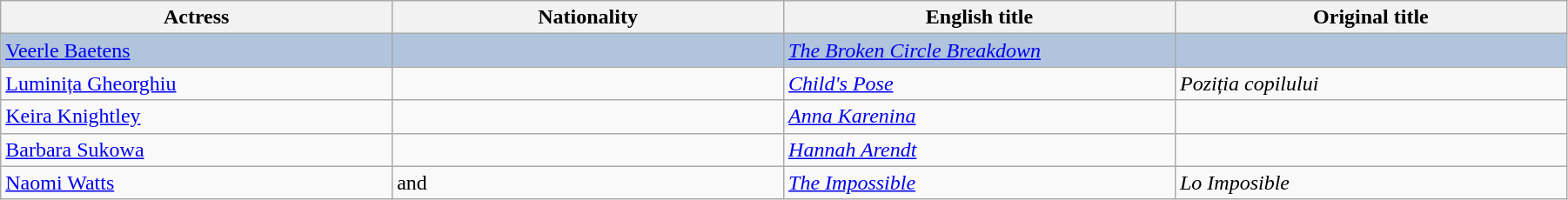<table class="wikitable" style="width:95%;" cellpadding="5">
<tr>
<th style="width:25%;">Actress</th>
<th style="width:25%;">Nationality</th>
<th style="width:25%;">English title</th>
<th style="width:25%;">Original title</th>
</tr>
<tr style="background:#B0C4DE;">
<td><a href='#'>Veerle Baetens</a></td>
<td></td>
<td><em><a href='#'>The Broken Circle Breakdown</a></em></td>
<td></td>
</tr>
<tr>
<td><a href='#'>Luminița Gheorghiu</a></td>
<td></td>
<td><em><a href='#'>Child's Pose</a></em></td>
<td><em>Poziția copilului</em></td>
</tr>
<tr>
<td><a href='#'>Keira Knightley</a></td>
<td></td>
<td><em><a href='#'>Anna Karenina</a></em></td>
<td></td>
</tr>
<tr>
<td><a href='#'>Barbara Sukowa</a></td>
<td></td>
<td><em><a href='#'>Hannah Arendt</a></em></td>
<td></td>
</tr>
<tr>
<td><a href='#'>Naomi Watts</a></td>
<td> and </td>
<td><em><a href='#'>The Impossible</a></em></td>
<td><em>Lo Imposible</em></td>
</tr>
</table>
